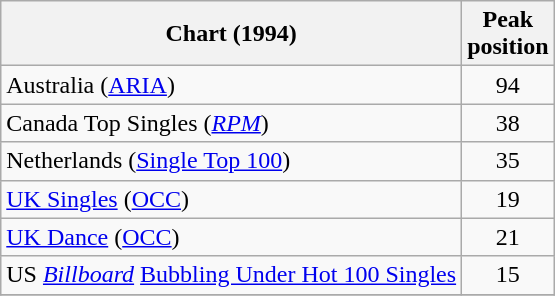<table class="wikitable sortable">
<tr>
<th align="left">Chart (1994)</th>
<th align="left">Peak<br>position</th>
</tr>
<tr>
<td align="left">Australia (<a href='#'>ARIA</a>)</td>
<td align="center">94</td>
</tr>
<tr>
<td align="left">Canada Top Singles (<em><a href='#'>RPM</a></em>)</td>
<td align="center">38</td>
</tr>
<tr>
<td align="left">Netherlands (<a href='#'>Single Top 100</a>)</td>
<td align="center">35</td>
</tr>
<tr>
<td align="left"><a href='#'>UK Singles</a> (<a href='#'>OCC</a>)</td>
<td align="center">19</td>
</tr>
<tr>
<td align="left"><a href='#'>UK Dance</a> (<a href='#'>OCC</a>)</td>
<td align="center">21</td>
</tr>
<tr>
<td align="left">US <em><a href='#'>Billboard</a></em> <a href='#'>Bubbling Under Hot 100 Singles</a></td>
<td align="center">15</td>
</tr>
<tr>
</tr>
</table>
